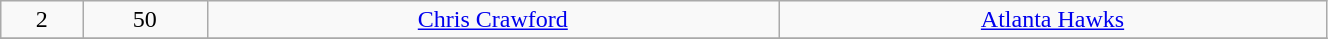<table class="wikitable" width="70%">
<tr align="center" bgcolor="">
<td>2</td>
<td>50</td>
<td><a href='#'>Chris Crawford</a></td>
<td><a href='#'>Atlanta Hawks</a></td>
</tr>
<tr align="center" bgcolor="">
</tr>
</table>
